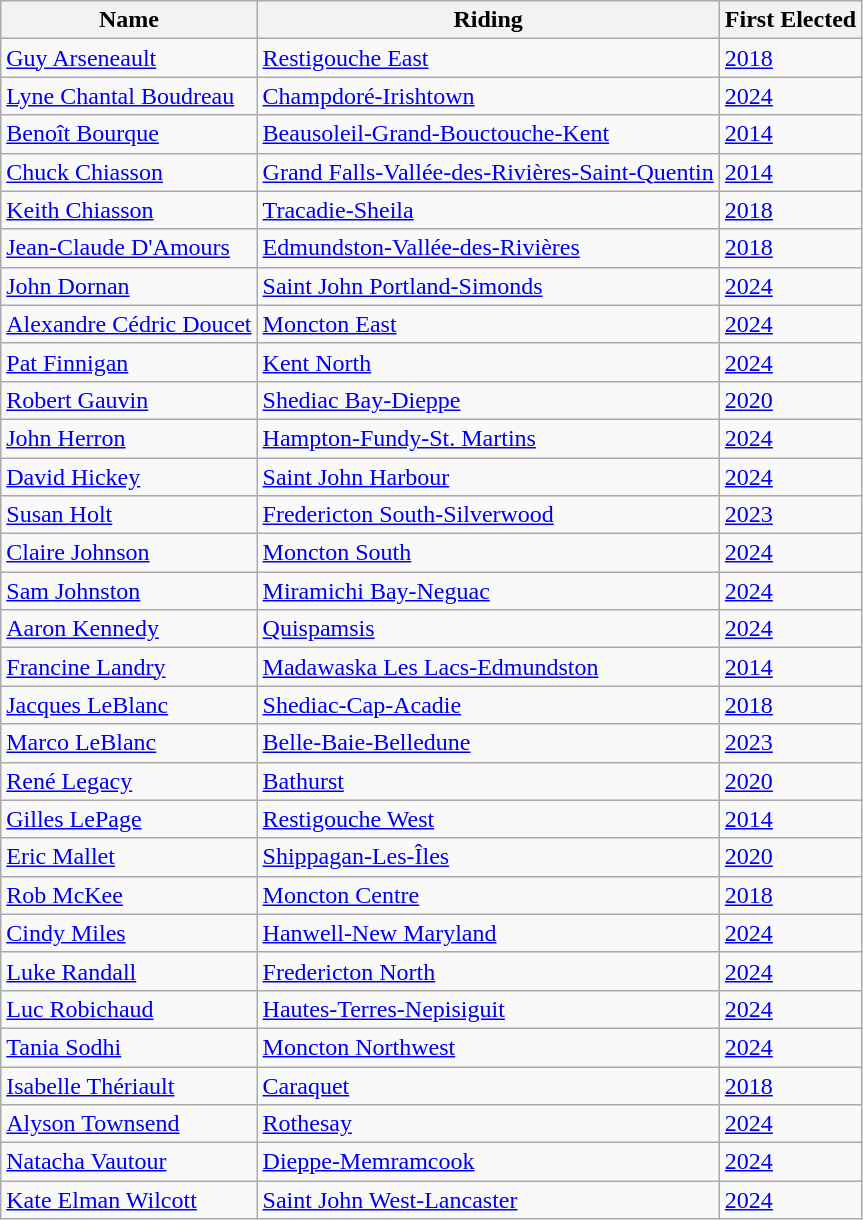<table class="wikitable">
<tr>
<th>Name</th>
<th>Riding</th>
<th>First Elected</th>
</tr>
<tr>
<td><a href='#'>Guy Arseneault</a></td>
<td><a href='#'>Restigouche East</a></td>
<td><a href='#'>2018</a></td>
</tr>
<tr>
<td><a href='#'>Lyne Chantal Boudreau</a></td>
<td><a href='#'>Champdoré-Irishtown</a></td>
<td><a href='#'>2024</a></td>
</tr>
<tr>
<td><a href='#'>Benoît Bourque</a></td>
<td><a href='#'>Beausoleil-Grand-Bouctouche-Kent</a></td>
<td><a href='#'>2014</a></td>
</tr>
<tr>
<td><a href='#'>Chuck Chiasson</a></td>
<td><a href='#'>Grand Falls-Vallée-des-Rivières-Saint-Quentin</a></td>
<td><a href='#'>2014</a></td>
</tr>
<tr>
<td><a href='#'>Keith Chiasson</a></td>
<td><a href='#'>Tracadie-Sheila</a></td>
<td><a href='#'>2018</a></td>
</tr>
<tr>
<td><a href='#'>Jean-Claude D'Amours</a></td>
<td><a href='#'>Edmundston-Vallée-des-Rivières</a></td>
<td><a href='#'>2018</a></td>
</tr>
<tr>
<td><a href='#'>John Dornan</a></td>
<td><a href='#'>Saint John Portland-Simonds</a></td>
<td><a href='#'>2024</a></td>
</tr>
<tr>
<td><a href='#'>Alexandre Cédric Doucet</a></td>
<td><a href='#'>Moncton East</a></td>
<td><a href='#'>2024</a></td>
</tr>
<tr>
<td><a href='#'>Pat Finnigan</a></td>
<td><a href='#'>Kent North</a></td>
<td><a href='#'>2024</a></td>
</tr>
<tr>
<td><a href='#'>Robert Gauvin</a></td>
<td><a href='#'>Shediac Bay-Dieppe</a></td>
<td><a href='#'>2020</a></td>
</tr>
<tr>
<td><a href='#'>John Herron</a></td>
<td><a href='#'>Hampton-Fundy-St. Martins</a></td>
<td><a href='#'>2024</a></td>
</tr>
<tr>
<td><a href='#'>David Hickey</a></td>
<td><a href='#'>Saint John Harbour</a></td>
<td><a href='#'>2024</a></td>
</tr>
<tr>
<td><a href='#'>Susan Holt</a></td>
<td><a href='#'>Fredericton South-Silverwood</a></td>
<td><a href='#'>2023</a></td>
</tr>
<tr>
<td><a href='#'>Claire Johnson</a></td>
<td><a href='#'>Moncton South</a></td>
<td><a href='#'>2024</a></td>
</tr>
<tr>
<td><a href='#'>Sam Johnston</a></td>
<td><a href='#'>Miramichi Bay-Neguac</a></td>
<td><a href='#'>2024</a></td>
</tr>
<tr>
<td><a href='#'>Aaron Kennedy</a></td>
<td><a href='#'>Quispamsis</a></td>
<td><a href='#'>2024</a></td>
</tr>
<tr>
<td><a href='#'>Francine Landry</a></td>
<td><a href='#'>Madawaska Les Lacs-Edmundston</a></td>
<td><a href='#'>2014</a></td>
</tr>
<tr>
<td><a href='#'>Jacques LeBlanc</a></td>
<td><a href='#'>Shediac-Cap-Acadie</a></td>
<td><a href='#'>2018</a></td>
</tr>
<tr>
<td><a href='#'>Marco LeBlanc</a></td>
<td><a href='#'>Belle-Baie-Belledune</a></td>
<td><a href='#'>2023</a></td>
</tr>
<tr>
<td><a href='#'>René Legacy</a></td>
<td><a href='#'>Bathurst</a></td>
<td><a href='#'>2020</a></td>
</tr>
<tr>
<td><a href='#'>Gilles LePage</a></td>
<td><a href='#'>Restigouche West</a></td>
<td><a href='#'>2014</a></td>
</tr>
<tr>
<td><a href='#'>Eric Mallet</a></td>
<td><a href='#'>Shippagan-Les-Îles</a></td>
<td><a href='#'>2020</a></td>
</tr>
<tr>
<td><a href='#'>Rob McKee</a></td>
<td><a href='#'>Moncton Centre</a></td>
<td><a href='#'>2018</a></td>
</tr>
<tr>
<td><a href='#'>Cindy Miles</a></td>
<td><a href='#'>Hanwell-New Maryland</a></td>
<td><a href='#'>2024</a></td>
</tr>
<tr>
<td><a href='#'>Luke Randall</a></td>
<td><a href='#'>Fredericton North</a></td>
<td><a href='#'>2024</a></td>
</tr>
<tr>
<td><a href='#'>Luc Robichaud</a></td>
<td><a href='#'>Hautes-Terres-Nepisiguit</a></td>
<td><a href='#'>2024</a></td>
</tr>
<tr>
<td><a href='#'>Tania Sodhi</a></td>
<td><a href='#'>Moncton Northwest</a></td>
<td><a href='#'>2024</a></td>
</tr>
<tr>
<td><a href='#'>Isabelle Thériault</a></td>
<td><a href='#'>Caraquet</a></td>
<td><a href='#'>2018</a></td>
</tr>
<tr>
<td><a href='#'>Alyson Townsend</a></td>
<td><a href='#'>Rothesay</a></td>
<td><a href='#'>2024</a></td>
</tr>
<tr>
<td><a href='#'>Natacha Vautour</a></td>
<td><a href='#'>Dieppe-Memramcook</a></td>
<td><a href='#'>2024</a></td>
</tr>
<tr>
<td><a href='#'>Kate Elman Wilcott</a></td>
<td><a href='#'>Saint John West-Lancaster</a></td>
<td><a href='#'>2024</a></td>
</tr>
</table>
